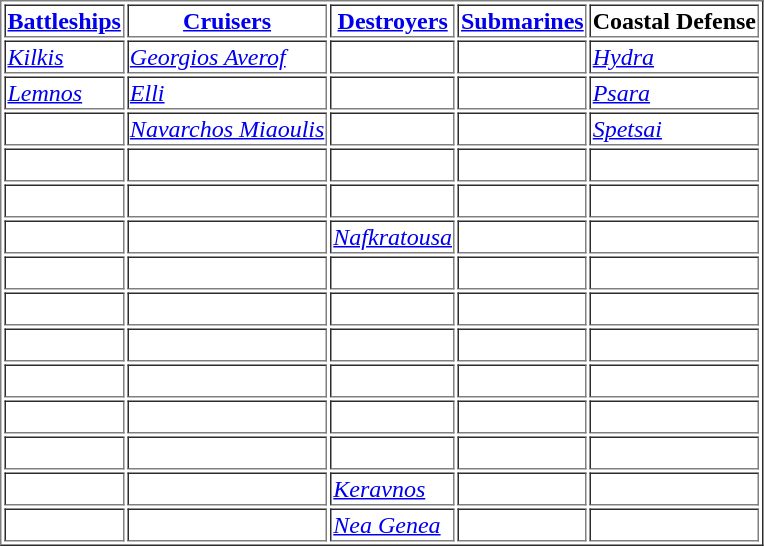<table border="1">
<tr>
<th><strong><a href='#'>Battleships</a></strong></th>
<th><strong><a href='#'>Cruisers</a></strong></th>
<th><strong><a href='#'>Destroyers</a></strong></th>
<th><strong><a href='#'>Submarines</a></strong></th>
<th><strong>Coastal Defense</strong></th>
</tr>
<tr>
<td><a href='#'><em>Kilkis</em></a></td>
<td><a href='#'><em>Georgios Averof</em></a></td>
<td></td>
<td></td>
<td><a href='#'><em>Hydra</em></a></td>
</tr>
<tr>
<td><a href='#'><em>Lemnos</em></a></td>
<td><a href='#'><em>Elli</em></a></td>
<td></td>
<td></td>
<td><a href='#'><em>Psara</em></a></td>
</tr>
<tr>
<td> </td>
<td><a href='#'><em>Navarchos Miaoulis</em></a></td>
<td></td>
<td> </td>
<td><a href='#'><em>Spetsai</em></a></td>
</tr>
<tr>
<td> </td>
<td> </td>
<td></td>
<td> </td>
<td> </td>
</tr>
<tr>
<td> </td>
<td> </td>
<td></td>
<td> </td>
<td> </td>
</tr>
<tr>
<td> </td>
<td> </td>
<td><a href='#'><em>Nafkratousa</em></a></td>
<td> </td>
<td> </td>
</tr>
<tr>
<td> </td>
<td> </td>
<td></td>
<td> </td>
<td> </td>
</tr>
<tr>
<td> </td>
<td> </td>
<td></td>
<td> </td>
<td> </td>
</tr>
<tr>
<td> </td>
<td> </td>
<td></td>
<td> </td>
<td> </td>
</tr>
<tr>
<td> </td>
<td> </td>
<td></td>
<td> </td>
<td> </td>
</tr>
<tr>
<td> </td>
<td> </td>
<td></td>
<td> </td>
<td> </td>
</tr>
<tr>
<td> </td>
<td> </td>
<td></td>
<td> </td>
<td> </td>
</tr>
<tr>
<td> </td>
<td> </td>
<td><a href='#'><em>Keravnos</em></a></td>
<td> </td>
<td> </td>
</tr>
<tr>
<td> </td>
<td> </td>
<td><a href='#'><em>Nea Genea</em></a></td>
<td> </td>
<td> </td>
</tr>
</table>
